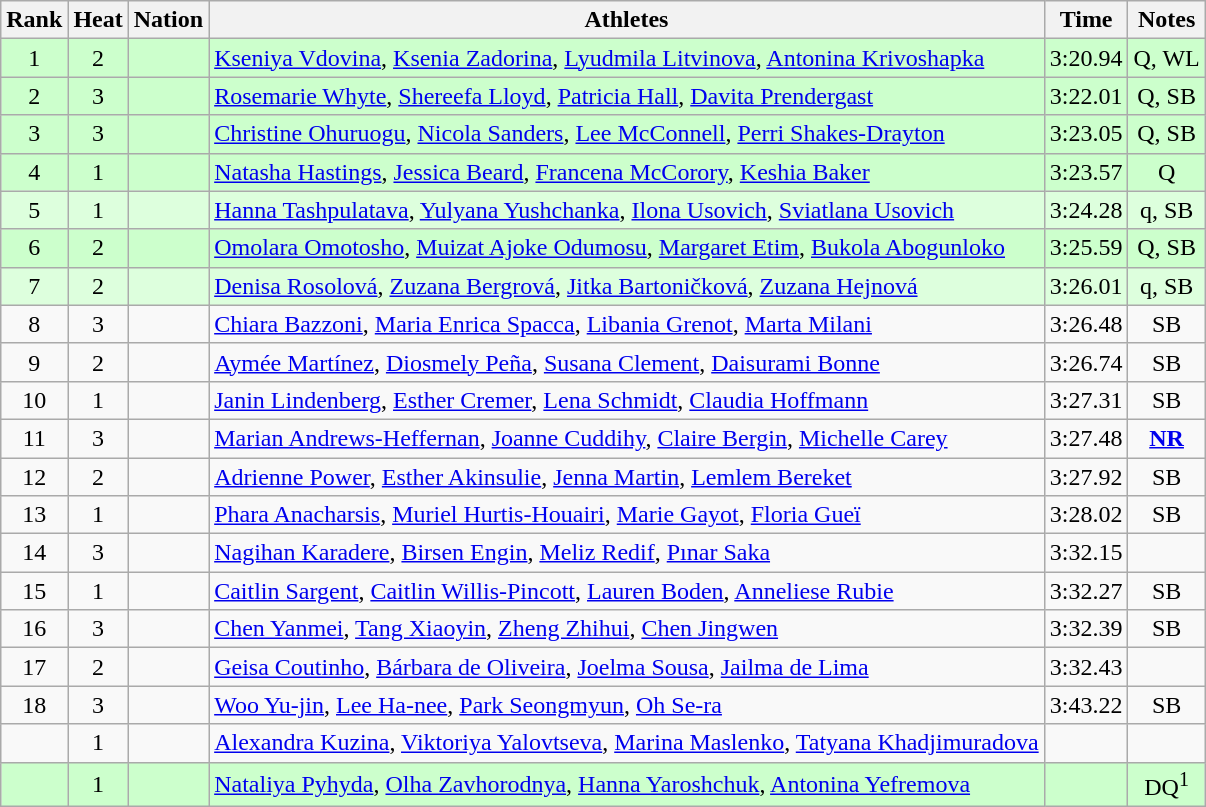<table class="wikitable sortable" style="text-align:center">
<tr>
<th>Rank</th>
<th>Heat</th>
<th>Nation</th>
<th>Athletes</th>
<th>Time</th>
<th>Notes</th>
</tr>
<tr bgcolor=ccffcc>
<td>1</td>
<td>2</td>
<td align=left></td>
<td align=left><a href='#'>Kseniya Vdovina</a>, <a href='#'>Ksenia Zadorina</a>, <a href='#'>Lyudmila Litvinova</a>, <a href='#'>Antonina Krivoshapka</a></td>
<td>3:20.94</td>
<td>Q, WL</td>
</tr>
<tr bgcolor=ccffcc>
<td>2</td>
<td>3</td>
<td align=left></td>
<td align=left><a href='#'>Rosemarie Whyte</a>, <a href='#'>Shereefa Lloyd</a>, <a href='#'>Patricia Hall</a>, <a href='#'>Davita Prendergast</a></td>
<td>3:22.01</td>
<td>Q, SB</td>
</tr>
<tr bgcolor=ccffcc>
<td>3</td>
<td>3</td>
<td align=left></td>
<td align=left><a href='#'>Christine Ohuruogu</a>, <a href='#'>Nicola Sanders</a>, <a href='#'>Lee McConnell</a>, <a href='#'>Perri Shakes-Drayton</a></td>
<td>3:23.05</td>
<td>Q, SB</td>
</tr>
<tr bgcolor=ccffcc>
<td>4</td>
<td>1</td>
<td align=left></td>
<td align=left><a href='#'>Natasha Hastings</a>, <a href='#'>Jessica Beard</a>, <a href='#'>Francena McCorory</a>, <a href='#'>Keshia Baker</a></td>
<td>3:23.57</td>
<td>Q</td>
</tr>
<tr bgcolor=ddffdd>
<td>5</td>
<td>1</td>
<td align=left></td>
<td align=left><a href='#'>Hanna Tashpulatava</a>, <a href='#'>Yulyana Yushchanka</a>, <a href='#'>Ilona Usovich</a>, <a href='#'>Sviatlana Usovich</a></td>
<td>3:24.28</td>
<td>q, SB</td>
</tr>
<tr bgcolor=ccffcc>
<td>6</td>
<td>2</td>
<td align=left></td>
<td align=left><a href='#'>Omolara Omotosho</a>, <a href='#'>Muizat Ajoke Odumosu</a>, <a href='#'>Margaret Etim</a>, <a href='#'>Bukola Abogunloko</a></td>
<td>3:25.59</td>
<td>Q, SB</td>
</tr>
<tr bgcolor=ddffdd>
<td>7</td>
<td>2</td>
<td align=left></td>
<td align=left><a href='#'>Denisa Rosolová</a>, <a href='#'>Zuzana Bergrová</a>, <a href='#'>Jitka Bartoničková</a>, <a href='#'>Zuzana Hejnová</a></td>
<td>3:26.01</td>
<td>q, SB</td>
</tr>
<tr>
<td>8</td>
<td>3</td>
<td align=left></td>
<td align=left><a href='#'>Chiara Bazzoni</a>, <a href='#'>Maria Enrica Spacca</a>, <a href='#'>Libania Grenot</a>, <a href='#'>Marta Milani</a></td>
<td>3:26.48</td>
<td>SB</td>
</tr>
<tr>
<td>9</td>
<td>2</td>
<td align=left></td>
<td align=left><a href='#'>Aymée Martínez</a>, <a href='#'>Diosmely Peña</a>, <a href='#'>Susana Clement</a>, <a href='#'>Daisurami Bonne</a></td>
<td>3:26.74</td>
<td>SB</td>
</tr>
<tr>
<td>10</td>
<td>1</td>
<td align=left></td>
<td align=left><a href='#'>Janin Lindenberg</a>, <a href='#'>Esther Cremer</a>, <a href='#'>Lena Schmidt</a>, <a href='#'>Claudia Hoffmann</a></td>
<td>3:27.31</td>
<td>SB</td>
</tr>
<tr>
<td>11</td>
<td>3</td>
<td align=left></td>
<td align=left><a href='#'>Marian Andrews-Heffernan</a>, <a href='#'>Joanne Cuddihy</a>, <a href='#'>Claire Bergin</a>, <a href='#'>Michelle Carey</a></td>
<td>3:27.48</td>
<td><strong><a href='#'>NR</a></strong></td>
</tr>
<tr>
<td>12</td>
<td>2</td>
<td align=left></td>
<td align=left><a href='#'>Adrienne Power</a>, <a href='#'>Esther Akinsulie</a>, <a href='#'>Jenna Martin</a>, <a href='#'>Lemlem Bereket</a></td>
<td>3:27.92</td>
<td>SB</td>
</tr>
<tr>
<td>13</td>
<td>1</td>
<td align=left></td>
<td align=left><a href='#'>Phara Anacharsis</a>, <a href='#'>Muriel Hurtis-Houairi</a>, <a href='#'>Marie Gayot</a>, <a href='#'>Floria Gueï</a></td>
<td>3:28.02</td>
<td>SB</td>
</tr>
<tr>
<td>14</td>
<td>3</td>
<td align=left></td>
<td align=left><a href='#'>Nagihan Karadere</a>, <a href='#'>Birsen Engin</a>, <a href='#'>Meliz Redif</a>, <a href='#'>Pınar Saka</a></td>
<td>3:32.15</td>
<td></td>
</tr>
<tr>
<td>15</td>
<td>1</td>
<td align=left></td>
<td align=left><a href='#'>Caitlin Sargent</a>, <a href='#'>Caitlin Willis-Pincott</a>, <a href='#'>Lauren Boden</a>, <a href='#'>Anneliese Rubie</a></td>
<td>3:32.27</td>
<td>SB</td>
</tr>
<tr>
<td>16</td>
<td>3</td>
<td align=left></td>
<td align=left><a href='#'>Chen Yanmei</a>, <a href='#'>Tang Xiaoyin</a>, <a href='#'>Zheng Zhihui</a>, <a href='#'>Chen Jingwen</a></td>
<td>3:32.39</td>
<td>SB</td>
</tr>
<tr>
<td>17</td>
<td>2</td>
<td align=left></td>
<td align=left><a href='#'>Geisa Coutinho</a>, <a href='#'>Bárbara de Oliveira</a>, <a href='#'>Joelma Sousa</a>, <a href='#'>Jailma de Lima</a></td>
<td>3:32.43</td>
<td></td>
</tr>
<tr>
<td>18</td>
<td>3</td>
<td align=left></td>
<td align=left><a href='#'>Woo Yu-jin</a>, <a href='#'>Lee Ha-nee</a>, <a href='#'>Park Seongmyun</a>, <a href='#'>Oh Se-ra</a></td>
<td>3:43.22</td>
<td>SB</td>
</tr>
<tr>
<td></td>
<td>1</td>
<td align=left></td>
<td align=left><a href='#'>Alexandra Kuzina</a>, <a href='#'>Viktoriya Yalovtseva</a>, <a href='#'>Marina Maslenko</a>, <a href='#'>Tatyana Khadjimuradova</a></td>
<td></td>
<td></td>
</tr>
<tr bgcolor=ccffcc>
<td></td>
<td>1</td>
<td align=left></td>
<td align=left><a href='#'>Nataliya Pyhyda</a>, <a href='#'>Olha Zavhorodnya</a>, <a href='#'>Hanna Yaroshchuk</a>, <a href='#'>Antonina Yefremova</a></td>
<td></td>
<td>DQ<sup>1</sup></td>
</tr>
</table>
